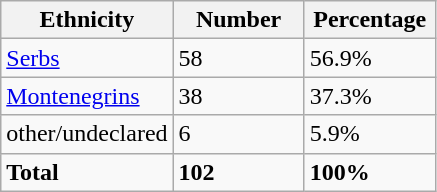<table class="wikitable">
<tr>
<th width="100px">Ethnicity</th>
<th width="80px">Number</th>
<th width="80px">Percentage</th>
</tr>
<tr>
<td><a href='#'>Serbs</a></td>
<td>58</td>
<td>56.9%</td>
</tr>
<tr>
<td><a href='#'>Montenegrins</a></td>
<td>38</td>
<td>37.3%</td>
</tr>
<tr>
<td>other/undeclared</td>
<td>6</td>
<td>5.9%</td>
</tr>
<tr>
<td><strong>Total</strong></td>
<td><strong>102</strong></td>
<td><strong>100%</strong></td>
</tr>
</table>
